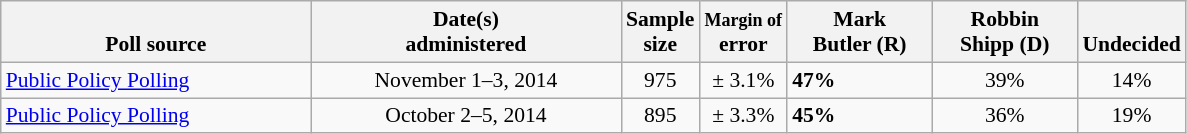<table class="wikitable" style="font-size:90%">
<tr valign= bottom>
<th style="width:200px;">Poll source</th>
<th style="width:200px;">Date(s)<br>administered</th>
<th class=small>Sample<br>size</th>
<th class=small><small>Margin of</small><br>error</th>
<th style="width:90px;">Mark<br>Butler (R)</th>
<th style="width:90px;">Robbin<br>Shipp (D)</th>
<th style="width:40px;">Undecided</th>
</tr>
<tr>
<td><a href='#'>Public Policy Polling</a></td>
<td align=center>November 1–3, 2014</td>
<td align=center>975</td>
<td align=center>± 3.1%</td>
<td><strong>47%</strong></td>
<td align=center>39%</td>
<td align=center>14%</td>
</tr>
<tr>
<td><a href='#'>Public Policy Polling</a></td>
<td align=center>October 2–5, 2014</td>
<td align=center>895</td>
<td align=center>± 3.3%</td>
<td><strong>45%</strong></td>
<td align=center>36%</td>
<td align=center>19%</td>
</tr>
</table>
